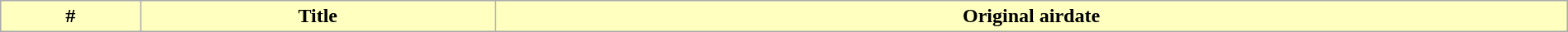<table class="wikitable plainrowheaders" width="100%" style="background:#FFFFFF;">
<tr>
<th style="background:#FFFFBF;">#</th>
<th style="background:#FFFFBF;">Title</th>
<th style="background:#FFFFBF;">Original airdate<br>


</th>
</tr>
</table>
